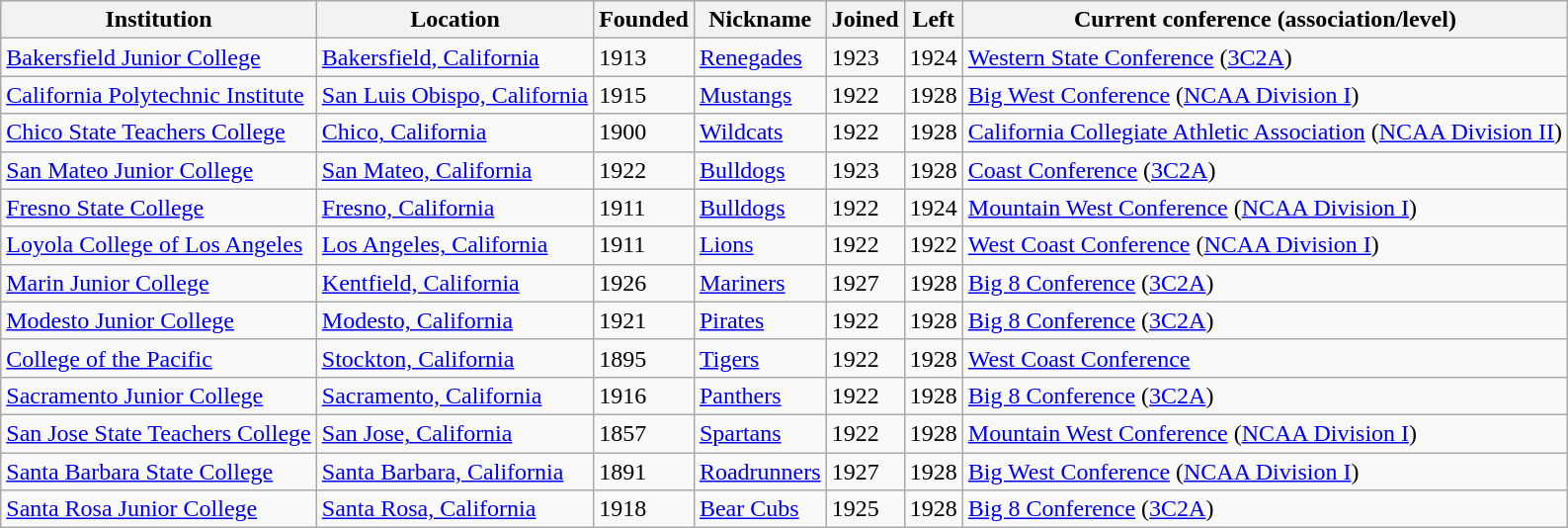<table class="wikitable sortable">
<tr>
<th>Institution</th>
<th>Location</th>
<th>Founded</th>
<th>Nickname</th>
<th>Joined</th>
<th>Left</th>
<th>Current conference (association/level)</th>
</tr>
<tr>
<td><a href='#'>Bakersfield Junior College</a></td>
<td><a href='#'>Bakersfield, California</a></td>
<td>1913</td>
<td><a href='#'>Renegades</a></td>
<td>1923</td>
<td>1924</td>
<td><a href='#'>Western State Conference</a> (<a href='#'>3C2A</a>)</td>
</tr>
<tr>
<td><a href='#'>California Polytechnic Institute</a></td>
<td><a href='#'>San Luis Obispo, California</a></td>
<td>1915</td>
<td><a href='#'>Mustangs</a></td>
<td>1922</td>
<td>1928</td>
<td><a href='#'>Big West Conference</a> (<a href='#'>NCAA Division I</a>)</td>
</tr>
<tr>
<td><a href='#'>Chico State Teachers College</a></td>
<td><a href='#'>Chico, California</a></td>
<td>1900</td>
<td><a href='#'>Wildcats</a></td>
<td>1922</td>
<td>1928</td>
<td><a href='#'>California Collegiate Athletic Association</a> (<a href='#'>NCAA Division II</a>)</td>
</tr>
<tr>
<td><a href='#'>San Mateo Junior College</a></td>
<td><a href='#'>San Mateo, California</a></td>
<td>1922</td>
<td><a href='#'>Bulldogs</a></td>
<td>1923</td>
<td>1928</td>
<td><a href='#'>Coast Conference</a> (<a href='#'>3C2A</a>)</td>
</tr>
<tr>
<td><a href='#'>Fresno State College</a></td>
<td><a href='#'>Fresno, California</a></td>
<td>1911</td>
<td><a href='#'>Bulldogs</a></td>
<td>1922</td>
<td>1924</td>
<td><a href='#'>Mountain West Conference</a> (<a href='#'>NCAA Division I</a>)</td>
</tr>
<tr>
<td><a href='#'>Loyola College of Los Angeles</a></td>
<td><a href='#'>Los Angeles, California</a></td>
<td>1911</td>
<td><a href='#'>Lions</a></td>
<td>1922</td>
<td>1922</td>
<td><a href='#'>West Coast Conference</a> (<a href='#'>NCAA Division I</a>)</td>
</tr>
<tr>
<td><a href='#'>Marin Junior College</a></td>
<td><a href='#'>Kentfield, California</a></td>
<td>1926</td>
<td><a href='#'>Mariners</a></td>
<td>1927</td>
<td>1928</td>
<td><a href='#'>Big 8 Conference</a> (<a href='#'>3C2A</a>)</td>
</tr>
<tr>
<td><a href='#'>Modesto Junior College</a></td>
<td><a href='#'>Modesto, California</a></td>
<td>1921</td>
<td><a href='#'>Pirates</a></td>
<td>1922</td>
<td>1928</td>
<td><a href='#'>Big 8 Conference</a> (<a href='#'>3C2A</a>)</td>
</tr>
<tr>
<td><a href='#'>College of the Pacific</a></td>
<td><a href='#'>Stockton, California</a></td>
<td>1895</td>
<td><a href='#'>Tigers</a></td>
<td>1922</td>
<td>1928</td>
<td><a href='#'>West Coast Conference</a></td>
</tr>
<tr>
<td><a href='#'>Sacramento Junior College</a></td>
<td><a href='#'>Sacramento, California</a></td>
<td>1916</td>
<td><a href='#'>Panthers</a></td>
<td>1922</td>
<td>1928</td>
<td><a href='#'>Big 8 Conference</a> (<a href='#'>3C2A</a>)</td>
</tr>
<tr>
<td><a href='#'>San Jose State Teachers College</a></td>
<td><a href='#'>San Jose, California</a></td>
<td>1857</td>
<td><a href='#'>Spartans</a></td>
<td>1922</td>
<td>1928</td>
<td><a href='#'>Mountain West Conference</a> (<a href='#'>NCAA Division I</a>)</td>
</tr>
<tr>
<td><a href='#'>Santa Barbara State College</a></td>
<td><a href='#'>Santa Barbara, California</a></td>
<td>1891</td>
<td><a href='#'>Roadrunners</a></td>
<td>1927</td>
<td>1928</td>
<td><a href='#'>Big West Conference</a> (<a href='#'>NCAA Division I</a>)</td>
</tr>
<tr>
<td><a href='#'>Santa Rosa Junior College</a></td>
<td><a href='#'>Santa Rosa, California</a></td>
<td>1918</td>
<td><a href='#'>Bear Cubs</a></td>
<td>1925</td>
<td>1928</td>
<td><a href='#'>Big 8 Conference</a> (<a href='#'>3C2A</a>)</td>
</tr>
</table>
